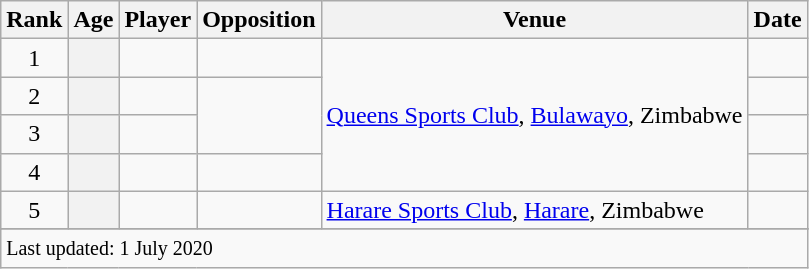<table class="wikitable plainrowheaders sortable">
<tr>
<th scope=col>Rank</th>
<th scope=col>Age</th>
<th scope=col>Player</th>
<th scope=col>Opposition</th>
<th scope=col>Venue</th>
<th scope=col>Date</th>
</tr>
<tr>
<td style="text-align:center">1</td>
<th scope=row style=text-align:center;></th>
<td></td>
<td></td>
<td rowspan=4><a href='#'>Queens Sports Club</a>, <a href='#'>Bulawayo</a>, Zimbabwe</td>
<td></td>
</tr>
<tr>
<td style="text-align:center">2</td>
<th scope=row style=text-align:center;></th>
<td></td>
<td rowspan=2></td>
<td></td>
</tr>
<tr>
<td style="text-align:center">3</td>
<th scope=row style=text-align:center;></th>
<td></td>
<td></td>
</tr>
<tr>
<td style="text-align:center">4</td>
<th scope=row style=text-align:center;></th>
<td></td>
<td></td>
<td></td>
</tr>
<tr>
<td style="text-align:center">5</td>
<th scope=row style=text-align:center;></th>
<td></td>
<td></td>
<td><a href='#'>Harare Sports Club</a>, <a href='#'>Harare</a>, Zimbabwe</td>
<td></td>
</tr>
<tr>
</tr>
<tr class=sortbottom>
<td colspan=7><small>Last updated: 1 July 2020</small></td>
</tr>
</table>
